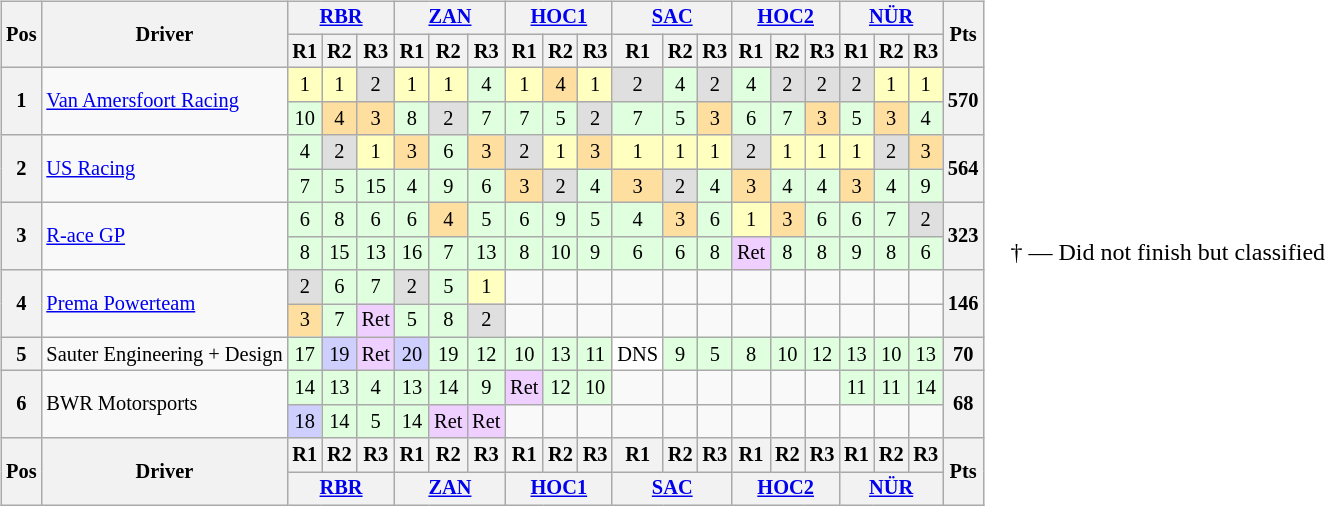<table>
<tr>
<td style="vertical-align:top"><br><table class="wikitable" style="font-size:85%; text-align:center">
<tr>
<th rowspan=2>Pos</th>
<th rowspan=2>Driver</th>
<th colspan=3><a href='#'>RBR</a><br></th>
<th colspan=3><a href='#'>ZAN</a><br></th>
<th colspan=3><a href='#'>HOC1</a><br></th>
<th colspan=3><a href='#'>SAC</a><br></th>
<th colspan=3><a href='#'>HOC2</a><br></th>
<th colspan=3><a href='#'>NÜR</a><br></th>
<th rowspan=2>Pts</th>
</tr>
<tr>
<th>R1</th>
<th>R2</th>
<th>R3</th>
<th>R1</th>
<th>R2</th>
<th>R3</th>
<th>R1</th>
<th>R2</th>
<th>R3</th>
<th>R1</th>
<th>R2</th>
<th>R3</th>
<th>R1</th>
<th>R2</th>
<th>R3</th>
<th>R1</th>
<th>R2</th>
<th>R3</th>
</tr>
<tr>
<th rowspan=2>1</th>
<td rowspan=2 style="text-align:left"> <a href='#'>Van Amersfoort Racing</a></td>
<td style="background:#FFFFBF">1</td>
<td style="background:#FFFFBF">1</td>
<td style="background:#DFDFDF">2</td>
<td style="background:#FFFFBF">1</td>
<td style="background:#FFFFBF">1</td>
<td style="background:#DFFFDF">4</td>
<td style="background:#FFFFBF">1</td>
<td style="background:#FFDF9F">4</td>
<td style="background:#FFFFBF">1</td>
<td style="background:#DFDFDF">2</td>
<td style="background:#DFFFDF">4</td>
<td style="background:#DFDFDF">2</td>
<td style="background:#DFFFDF">4</td>
<td style="background:#DFDFDF">2</td>
<td style="background:#DFDFDF">2</td>
<td style="background:#DFDFDF">2</td>
<td style="background:#FFFFBF">1</td>
<td style="background:#FFFFBF">1</td>
<th rowspan=2>570</th>
</tr>
<tr>
<td style="background:#DFFFDF">10</td>
<td style="background:#FFDF9F">4</td>
<td style="background:#FFDF9F">3</td>
<td style="background:#DFFFDF">8</td>
<td style="background:#DFDFDF">2</td>
<td style="background:#DFFFDF">7</td>
<td style="background:#DFFFDF">7</td>
<td style="background:#DFFFDF">5</td>
<td style="background:#DFDFDF">2</td>
<td style="background:#DFFFDF">7</td>
<td style="background:#DFFFDF">5</td>
<td style="background:#FFDF9F">3</td>
<td style="background:#DFFFDF">6</td>
<td style="background:#DFFFDF">7</td>
<td style="background:#FFDF9F">3</td>
<td style="background:#DFFFDF">5</td>
<td style="background:#FFDF9F">3</td>
<td style="background:#DFFFDF">4</td>
</tr>
<tr>
<th rowspan=2>2</th>
<td rowspan=2 style="text-align:left"> <a href='#'>US Racing</a></td>
<td style="background:#DFFFDF">4</td>
<td style="background:#DFDFDF">2</td>
<td style="background:#FFFFBF">1</td>
<td style="background:#FFDF9F">3</td>
<td style="background:#DFFFDF">6</td>
<td style="background:#FFDF9F">3</td>
<td style="background:#DFDFDF">2</td>
<td style="background:#FFFFBF">1</td>
<td style="background:#FFDF9F">3</td>
<td style="background:#FFFFBF">1</td>
<td style="background:#FFFFBF">1</td>
<td style="background:#FFFFBF">1</td>
<td style="background:#DFDFDF">2</td>
<td style="background:#FFFFBF">1</td>
<td style="background:#FFFFBF">1</td>
<td style="background:#FFFFBF">1</td>
<td style="background:#DFDFDF">2</td>
<td style="background:#FFDF9F">3</td>
<th rowspan=2>564</th>
</tr>
<tr>
<td style="background:#DFFFDF">7</td>
<td style="background:#DFFFDF">5</td>
<td style="background:#DFFFDF">15</td>
<td style="background:#DFFFDF">4</td>
<td style="background:#DFFFDF">9</td>
<td style="background:#DFFFDF">6</td>
<td style="background:#FFDF9F">3</td>
<td style="background:#DFDFDF">2</td>
<td style="background:#DFFFDF">4</td>
<td style="background:#FFDF9F">3</td>
<td style="background:#DFDFDF">2</td>
<td style="background:#DFFFDF">4</td>
<td style="background:#FFDF9F">3</td>
<td style="background:#DFFFDF">4</td>
<td style="background:#DFFFDF">4</td>
<td style="background:#FFDF9F">3</td>
<td style="background:#DFFFDF">4</td>
<td style="background:#DFFFDF">9</td>
</tr>
<tr>
<th rowspan=2>3</th>
<td rowspan=2 style="text-align:left"> <a href='#'>R-ace GP</a></td>
<td style="background:#DFFFDF">6</td>
<td style="background:#DFFFDF">8</td>
<td style="background:#DFFFDF">6</td>
<td style="background:#DFFFDF">6</td>
<td style="background:#FFDF9F">4</td>
<td style="background:#DFFFDF">5</td>
<td style="background:#DFFFDF">6</td>
<td style="background:#DFFFDF">9</td>
<td style="background:#DFFFDF">5</td>
<td style="background:#DFFFDF">4</td>
<td style="background:#FFDF9F">3</td>
<td style="background:#DFFFDF">6</td>
<td style="background:#FFFFBF">1</td>
<td style="background:#FFDF9F">3</td>
<td style="background:#DFFFDF">6</td>
<td style="background:#DFFFDF">6</td>
<td style="background:#DFFFDF">7</td>
<td style="background:#DFDFDF">2</td>
<th rowspan=2>323</th>
</tr>
<tr>
<td style="background:#DFFFDF">8</td>
<td style="background:#DFFFDF">15</td>
<td style="background:#DFFFDF">13</td>
<td style="background:#DFFFDF">16</td>
<td style="background:#DFFFDF">7</td>
<td style="background:#DFFFDF">13</td>
<td style="background:#DFFFDF">8</td>
<td style="background:#DFFFDF">10</td>
<td style="background:#DFFFDF">9</td>
<td style="background:#DFFFDF">6</td>
<td style="background:#DFFFDF">6</td>
<td style="background:#DFFFDF">8</td>
<td style="background:#EFCFFF">Ret</td>
<td style="background:#DFFFDF">8</td>
<td style="background:#DFFFDF">8</td>
<td style="background:#DFFFDF">9</td>
<td style="background:#DFFFDF">8</td>
<td style="background:#DFFFDF">6</td>
</tr>
<tr>
<th rowspan=2>4</th>
<td rowspan=2 style="text-align:left"> <a href='#'>Prema Powerteam</a></td>
<td style="background:#DFDFDF">2</td>
<td style="background:#DFFFDF">6</td>
<td style="background:#DFFFDF">7</td>
<td style="background:#DFDFDF">2</td>
<td style="background:#DFFFDF">5</td>
<td style="background:#FFFFBF">1</td>
<td></td>
<td></td>
<td></td>
<td></td>
<td></td>
<td></td>
<td></td>
<td></td>
<td></td>
<td></td>
<td></td>
<td></td>
<th rowspan=2>146</th>
</tr>
<tr>
<td style="background:#FFDF9F">3</td>
<td style="background:#DFFFDF">7</td>
<td style="background:#EFCFFF">Ret</td>
<td style="background:#DFFFDF">5</td>
<td style="background:#DFFFDF">8</td>
<td style="background:#DFDFDF">2</td>
<td></td>
<td></td>
<td></td>
<td></td>
<td></td>
<td></td>
<td></td>
<td></td>
<td></td>
<td></td>
<td></td>
<td></td>
</tr>
<tr>
<th>5</th>
<td style="text-align:left" nowrap> Sauter Engineering + Design</td>
<td style="background:#DFFFDF">17</td>
<td style="background:#CFCFFF">19</td>
<td style="background:#EFCFFF">Ret</td>
<td style="background:#CFCFFF">20</td>
<td style="background:#DFFFDF">19</td>
<td style="background:#DFFFDF">12</td>
<td style="background:#DFFFDF">10</td>
<td style="background:#DFFFDF">13</td>
<td style="background:#DFFFDF">11</td>
<td style="background:#FFFFFF">DNS</td>
<td style="background:#DFFFDF">9</td>
<td style="background:#DFFFDF">5</td>
<td style="background:#DFFFDF">8</td>
<td style="background:#DFFFDF">10</td>
<td style="background:#DFFFDF">12</td>
<td style="background:#DFFFDF">13</td>
<td style="background:#DFFFDF">10</td>
<td style="background:#DFFFDF">13</td>
<th>70</th>
</tr>
<tr>
<th rowspan=2>6</th>
<td rowspan=2 style="text-align:left"> BWR Motorsports</td>
<td style="background:#DFFFDF">14</td>
<td style="background:#DFFFDF">13</td>
<td style="background:#DFFFDF">4</td>
<td style="background:#DFFFDF">13</td>
<td style="background:#DFFFDF">14</td>
<td style="background:#DFFFDF">9</td>
<td style="background:#EFCFFF">Ret</td>
<td style="background:#DFFFDF">12</td>
<td style="background:#DFFFDF">10</td>
<td></td>
<td></td>
<td></td>
<td></td>
<td></td>
<td></td>
<td style="background:#DFFFDF">11</td>
<td style="background:#DFFFDF">11</td>
<td style="background:#DFFFDF">14</td>
<th rowspan=2>68</th>
</tr>
<tr>
<td style="background:#CFCFFF">18</td>
<td style="background:#DFFFDF">14</td>
<td style="background:#DFFFDF">5</td>
<td style="background:#DFFFDF">14</td>
<td style="background:#EFCFFF">Ret</td>
<td style="background:#EFCFFF">Ret</td>
<td></td>
<td></td>
<td></td>
<td></td>
<td></td>
<td></td>
<td></td>
<td></td>
<td></td>
<td></td>
<td></td>
<td></td>
</tr>
<tr>
<th rowspan=2>Pos</th>
<th rowspan=2>Driver</th>
<th>R1</th>
<th>R2</th>
<th>R3</th>
<th>R1</th>
<th>R2</th>
<th>R3</th>
<th>R1</th>
<th>R2</th>
<th>R3</th>
<th>R1</th>
<th>R2</th>
<th>R3</th>
<th>R1</th>
<th>R2</th>
<th>R3</th>
<th>R1</th>
<th>R2</th>
<th>R3</th>
<th rowspan=2>Pts</th>
</tr>
<tr>
<th colspan=3><a href='#'>RBR</a><br></th>
<th colspan=3><a href='#'>ZAN</a><br></th>
<th colspan=3><a href='#'>HOC1</a><br></th>
<th colspan=3><a href='#'>SAC</a><br></th>
<th colspan=3><a href='#'>HOC2</a><br></th>
<th colspan=3><a href='#'>NÜR</a><br></th>
</tr>
</table>
</td>
<td><br>
<span>† — Did not finish but classified</span></td>
</tr>
</table>
